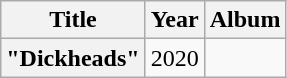<table class="wikitable plainrowheaders" style="text-align:center;">
<tr>
<th>Title</th>
<th>Year</th>
<th>Album</th>
</tr>
<tr>
<th scope="row">"Dickheads"<br></th>
<td>2020</td>
<td></td>
</tr>
</table>
